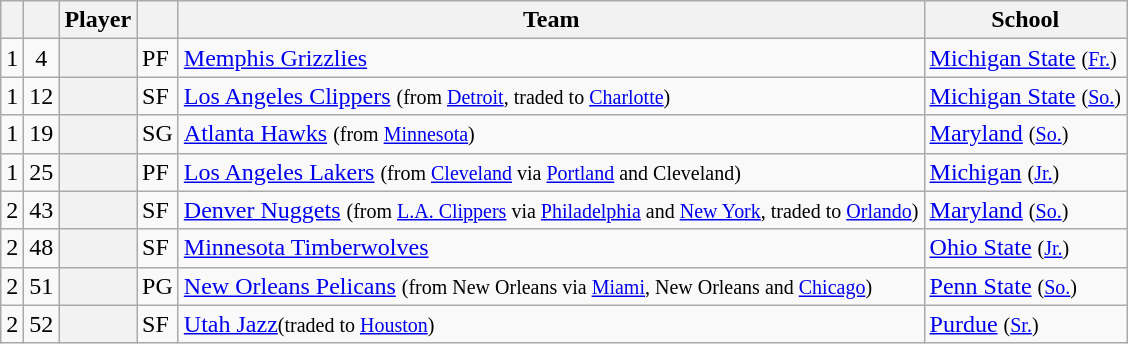<table class="wikitable sortable plainrowheaders" style="text-align:left">
<tr>
<th scope="col"></th>
<th scope="col"></th>
<th scope="col">Player</th>
<th scope="col"></th>
<th scope="col">Team</th>
<th scope="col">School</th>
</tr>
<tr>
<td style="text-align:center;">1</td>
<td style="text-align:center;">4</td>
<th scope="row"></th>
<td>PF</td>
<td><a href='#'>Memphis Grizzlies</a></td>
<td><a href='#'>Michigan State</a> <small>(<a href='#'>Fr.</a>)</small></td>
</tr>
<tr>
<td style="text-align:center;">1</td>
<td style="text-align:center;">12</td>
<th scope="row"></th>
<td>SF</td>
<td><a href='#'>Los Angeles Clippers</a> <small>(from <a href='#'>Detroit</a>, traded to <a href='#'>Charlotte</a>)</small></td>
<td><a href='#'>Michigan State</a> <small>(<a href='#'>So.</a>)</small></td>
</tr>
<tr>
<td style="text-align:center;">1</td>
<td style="text-align:center;">19</td>
<th scope="row"></th>
<td>SG</td>
<td><a href='#'>Atlanta Hawks</a> <small>(from <a href='#'>Minnesota</a>)</small></td>
<td><a href='#'>Maryland</a> <small>(<a href='#'>So.</a>)</small></td>
</tr>
<tr>
<td style="text-align:center;">1</td>
<td style="text-align:center;">25</td>
<th scope="row"></th>
<td>PF</td>
<td><a href='#'>Los Angeles Lakers</a> <small>(from <a href='#'>Cleveland</a> via <a href='#'>Portland</a> and Cleveland)</small></td>
<td><a href='#'>Michigan</a> <small>(<a href='#'>Jr.</a>)</small></td>
</tr>
<tr>
<td style="text-align:center;">2</td>
<td style="text-align:center;">43</td>
<th scope="row"></th>
<td>SF</td>
<td><a href='#'>Denver Nuggets</a> <small>(from <a href='#'>L.A. Clippers</a> via <a href='#'>Philadelphia</a> and <a href='#'>New York</a>, traded to <a href='#'>Orlando</a>)</small></td>
<td><a href='#'>Maryland</a> <small>(<a href='#'>So.</a>)</small></td>
</tr>
<tr>
<td style="text-align:center;">2</td>
<td style="text-align:center;">48</td>
<th scope="row"></th>
<td>SF</td>
<td><a href='#'>Minnesota Timberwolves</a></td>
<td><a href='#'>Ohio State</a> <small>(<a href='#'>Jr.</a>)</small></td>
</tr>
<tr>
<td style="text-align:center;">2</td>
<td style="text-align:center;">51</td>
<th scope="row"></th>
<td>PG</td>
<td><a href='#'>New Orleans Pelicans</a> <small>(from New Orleans via <a href='#'>Miami</a>, New Orleans and <a href='#'>Chicago</a>)</small></td>
<td><a href='#'>Penn State</a> <small>(<a href='#'>So.</a>)</small></td>
</tr>
<tr>
<td style="text-align:center;">2</td>
<td style="text-align:center;">52</td>
<th scope="row"></th>
<td>SF</td>
<td><a href='#'>Utah Jazz</a><small>(traded to <a href='#'>Houston</a>)</small></td>
<td><a href='#'>Purdue</a> <small>(<a href='#'>Sr.</a>)</small></td>
</tr>
</table>
